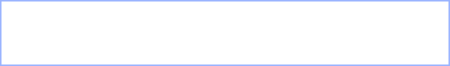<table style="margin-left: 1em;; margin-bottom: 0.5em; width: 300px; border: #99B3FF solid 1px; background-color: #FFFFFF; color: #000000; float: right; ">
<tr>
<td><br>
<br>
</td>
</tr>
</table>
